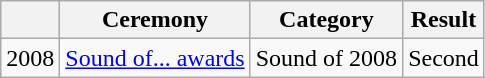<table class="wikitable">
<tr>
<th></th>
<th>Ceremony</th>
<th>Category</th>
<th>Result</th>
</tr>
<tr>
<td>2008</td>
<td><a href='#'>Sound of... awards</a></td>
<td>Sound of 2008</td>
<td>Second</td>
</tr>
</table>
